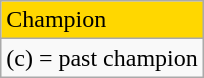<table class="wikitable">
<tr style="background:gold">
<td>Champion</td>
</tr>
<tr>
<td>(c) = past champion</td>
</tr>
</table>
